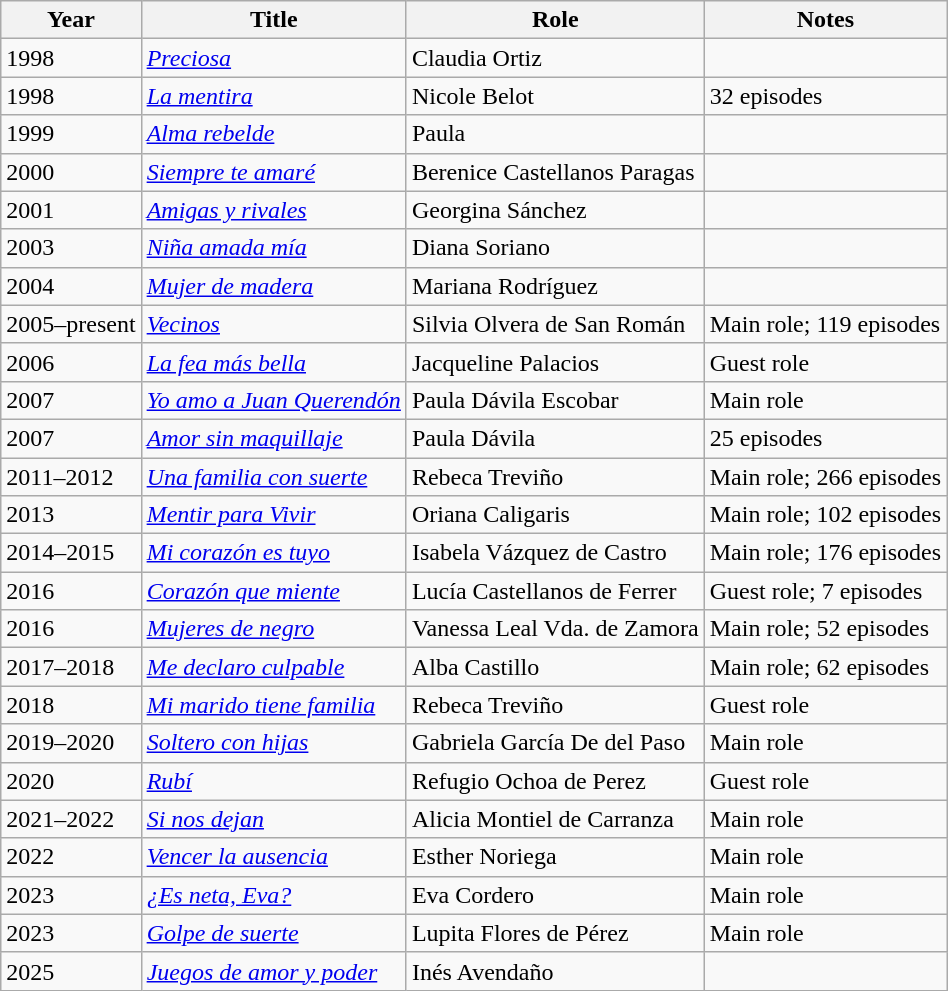<table class="wikitable sortable">
<tr>
<th>Year</th>
<th>Title</th>
<th>Role</th>
<th class="unsortable">Notes</th>
</tr>
<tr>
<td>1998</td>
<td><em><a href='#'>Preciosa</a></em></td>
<td>Claudia Ortiz</td>
<td></td>
</tr>
<tr>
<td>1998</td>
<td><em><a href='#'>La mentira</a></em></td>
<td>Nicole Belot</td>
<td>32 episodes</td>
</tr>
<tr>
<td>1999</td>
<td><em><a href='#'>Alma rebelde</a></em></td>
<td>Paula</td>
<td></td>
</tr>
<tr>
<td>2000</td>
<td><em><a href='#'>Siempre te amaré</a></em></td>
<td>Berenice Castellanos Paragas</td>
<td></td>
</tr>
<tr>
<td>2001</td>
<td><em><a href='#'>Amigas y rivales</a></em></td>
<td>Georgina Sánchez</td>
<td></td>
</tr>
<tr>
<td>2003</td>
<td><em><a href='#'>Niña amada mía</a></em></td>
<td>Diana Soriano</td>
<td></td>
</tr>
<tr>
<td>2004</td>
<td><em><a href='#'>Mujer de madera</a></em></td>
<td>Mariana Rodríguez</td>
<td></td>
</tr>
<tr>
<td>2005–present</td>
<td><em><a href='#'>Vecinos</a></em></td>
<td>Silvia Olvera de San Román</td>
<td>Main role; 119 episodes</td>
</tr>
<tr>
<td>2006</td>
<td><em><a href='#'>La fea más bella</a></em></td>
<td>Jacqueline Palacios</td>
<td>Guest role</td>
</tr>
<tr>
<td>2007</td>
<td><em><a href='#'>Yo amo a Juan Querendón</a></em></td>
<td>Paula Dávila Escobar</td>
<td>Main role</td>
</tr>
<tr>
<td>2007</td>
<td><em><a href='#'>Amor sin maquillaje</a></em></td>
<td>Paula Dávila</td>
<td>25 episodes</td>
</tr>
<tr>
<td>2011–2012</td>
<td><em><a href='#'>Una familia con suerte</a></em></td>
<td>Rebeca Treviño</td>
<td>Main role; 266 episodes</td>
</tr>
<tr>
<td>2013</td>
<td><em><a href='#'>Mentir para Vivir</a></em></td>
<td>Oriana Caligaris</td>
<td>Main role; 102 episodes</td>
</tr>
<tr>
<td>2014–2015</td>
<td><em><a href='#'>Mi corazón es tuyo</a></em></td>
<td>Isabela Vázquez de Castro</td>
<td>Main role; 176 episodes</td>
</tr>
<tr>
<td>2016</td>
<td><em><a href='#'>Corazón que miente</a></em></td>
<td>Lucía Castellanos de Ferrer</td>
<td>Guest role; 7 episodes</td>
</tr>
<tr>
<td>2016</td>
<td><em><a href='#'>Mujeres de negro</a></em></td>
<td>Vanessa Leal Vda. de Zamora</td>
<td>Main role; 52 episodes</td>
</tr>
<tr>
<td>2017–2018</td>
<td><em><a href='#'>Me declaro culpable</a></em></td>
<td>Alba Castillo</td>
<td>Main role; 62 episodes</td>
</tr>
<tr>
<td>2018</td>
<td><em><a href='#'>Mi marido tiene familia</a></em></td>
<td>Rebeca Treviño</td>
<td>Guest role</td>
</tr>
<tr>
<td>2019–2020</td>
<td><em><a href='#'>Soltero con hijas</a></em></td>
<td>Gabriela García De del Paso</td>
<td>Main role</td>
</tr>
<tr>
<td>2020</td>
<td><em><a href='#'>Rubí</a></em></td>
<td>Refugio Ochoa de Perez</td>
<td>Guest role</td>
</tr>
<tr>
<td>2021–2022</td>
<td><em><a href='#'>Si nos dejan</a></em></td>
<td>Alicia Montiel de Carranza</td>
<td>Main role</td>
</tr>
<tr>
<td>2022</td>
<td><em><a href='#'>Vencer la ausencia</a></em></td>
<td>Esther Noriega</td>
<td>Main role</td>
</tr>
<tr>
<td>2023</td>
<td><em><a href='#'>¿Es neta, Eva?</a></em></td>
<td>Eva Cordero</td>
<td>Main role</td>
</tr>
<tr>
<td>2023</td>
<td><em><a href='#'>Golpe de suerte</a></em></td>
<td>Lupita Flores de Pérez</td>
<td>Main role</td>
</tr>
<tr>
<td>2025</td>
<td><em><a href='#'>Juegos de amor y poder</a></em></td>
<td>Inés Avendaño</td>
<td></td>
</tr>
</table>
